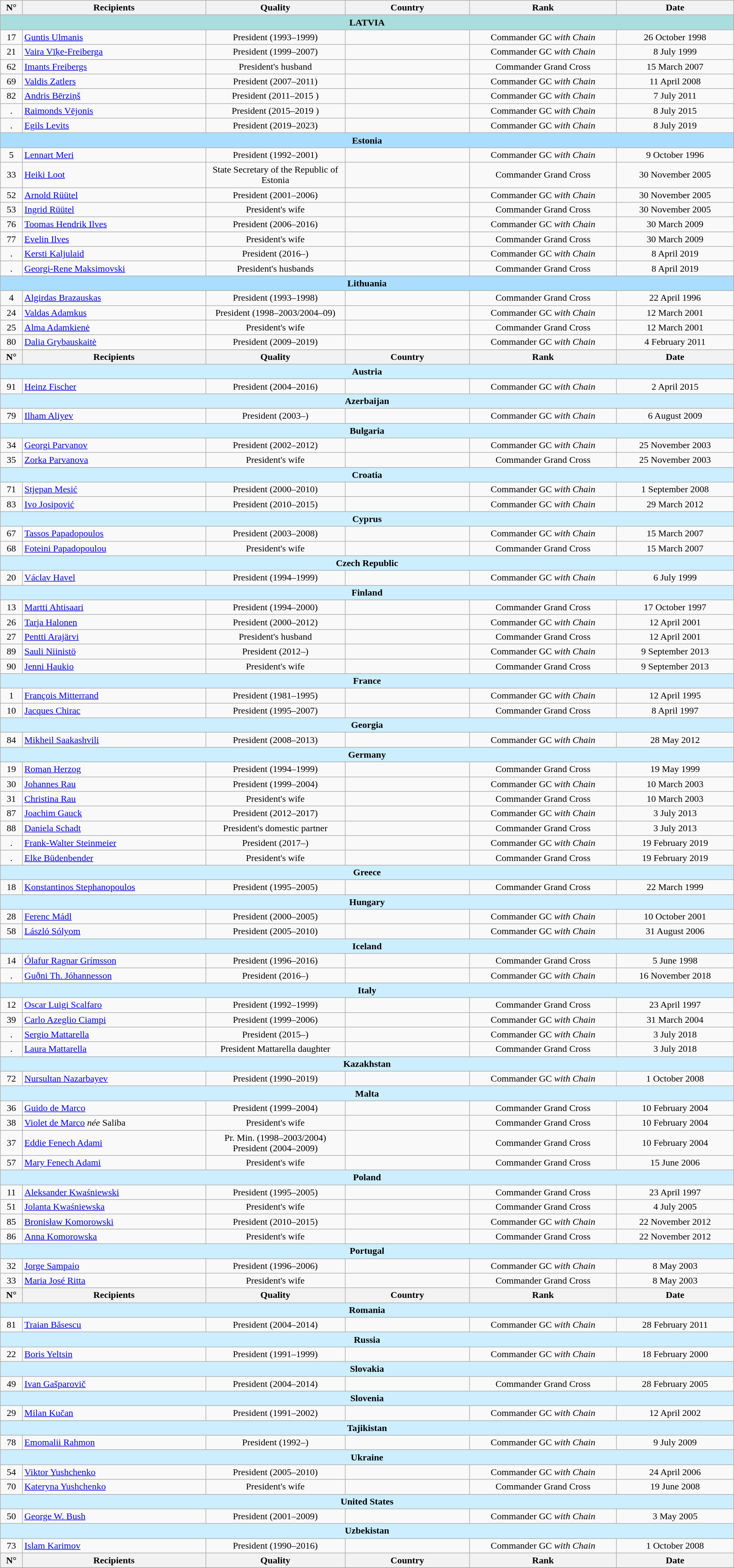<table style="margin: auto;" class=wikitable width=100%>
<tr>
<th width=3%>N°</th>
<th width=25%>Recipients</th>
<th width=19%>Quality</th>
<th width=17%>Country</th>
<th ! width=20%>Rank</th>
<th width=16%>Date</th>
</tr>
<tr>
<th colspan=6 style="background-color:#aadddd">LATVIA</th>
</tr>
<tr>
<td align=center>17</td>
<td><a href='#'>Guntis Ulmanis</a></td>
<td align=center>President (1993–1999)</td>
<td align=left>  </td>
<td align=center>Commander GC <em>with Chain</em></td>
<td align=center>26 October 1998</td>
</tr>
<tr>
<td align=center>21</td>
<td><a href='#'>Vaira Vīķe-Freiberga</a></td>
<td align=center>President (1999–2007)</td>
<td align=left>  </td>
<td align=center>Commander GC <em>with Chain</em></td>
<td align=center>8 July 1999</td>
</tr>
<tr>
<td align=center>62</td>
<td><a href='#'>Imants Freibergs</a></td>
<td align=center>President's husband</td>
<td align=left>  </td>
<td align=center>Commander Grand Cross</td>
<td align=center>15 March 2007</td>
</tr>
<tr>
<td align=center>69</td>
<td><a href='#'>Valdis Zatlers</a></td>
<td align=center>President (2007–2011)</td>
<td align=left>  </td>
<td align=center>Commander GC <em>with Chain</em></td>
<td align=center>11 April 2008</td>
</tr>
<tr>
<td align=center>82</td>
<td><a href='#'>Andris Bērziņš</a></td>
<td align=center>President (2011–2015 )</td>
<td align=left>  </td>
<td align=center>Commander GC <em>with Chain</em></td>
<td align=center>7 July 2011</td>
</tr>
<tr>
<td align=center>.</td>
<td><a href='#'>Raimonds Vējonis</a></td>
<td align=center>President (2015–2019 )</td>
<td align=left>  </td>
<td align=center>Commander GC <em>with Chain</em></td>
<td align=center>8 July 2015</td>
</tr>
<tr>
<td align=center>.</td>
<td><a href='#'>Egils Levits</a></td>
<td align=center>President (2019–2023)</td>
<td align=left>  </td>
<td align=center>Commander GC <em>with Chain</em></td>
<td align=center>8 July 2019</td>
</tr>
<tr>
<th colspan=6 style="background-color:#aaddff">Estonia</th>
</tr>
<tr>
<td align=center>5</td>
<td><a href='#'>Lennart Meri</a></td>
<td align=center>President (1992–2001)</td>
<td align=left>  </td>
<td align=center>Commander GC <em>with Chain</em></td>
<td align=center>9 October 1996</td>
</tr>
<tr>
<td align=center>33</td>
<td><a href='#'>Heiki Loot</a></td>
<td align=center>State Secretary of the Republic of Estonia</td>
<td align=left>  </td>
<td align=center>Commander Grand Cross</td>
<td align=center>30 November  2005</td>
</tr>
<tr>
<td align=center>52</td>
<td><a href='#'>Arnold Rüütel</a></td>
<td align=center>President (2001–2006)</td>
<td align=left>  </td>
<td align=center>Commander GC <em>with Chain</em></td>
<td align=center>30 November  2005</td>
</tr>
<tr>
<td align=center>53</td>
<td><a href='#'>Ingrid Rüütel</a></td>
<td align=center>President's wife</td>
<td align=left>  </td>
<td align=center>Commander Grand Cross</td>
<td align=center>30 November  2005</td>
</tr>
<tr>
<td align=center>76</td>
<td><a href='#'>Toomas Hendrik Ilves</a></td>
<td align=center>President (2006–2016)</td>
<td align=left>  </td>
<td align=center>Commander GC <em>with Chain</em></td>
<td align=center>30 March 2009</td>
</tr>
<tr>
<td align=center>77</td>
<td><a href='#'>Evelin Ilves</a></td>
<td align=center>President's wife</td>
<td align=left>  </td>
<td align=center>Commander Grand Cross</td>
<td align=center>30 March 2009</td>
</tr>
<tr>
<td align=center>.</td>
<td><a href='#'>Kersti Kaljulaid</a></td>
<td align=center>President (2016–)</td>
<td align=left>  </td>
<td align=center>Commander GC <em>with Chain</em></td>
<td align=center>8 April 2019</td>
</tr>
<tr>
<td align=center>.</td>
<td><a href='#'>Georgi-Rene Maksimovski</a></td>
<td align=center>President's husbands</td>
<td align=left>  </td>
<td align=center>Commander Grand Cross</td>
<td align=center>8 April 2019</td>
</tr>
<tr>
<th colspan=6 style="background-color:#aaddff">Lithuania</th>
</tr>
<tr>
<td align=center>4</td>
<td><a href='#'>Algirdas Brazauskas</a></td>
<td align=center>President (1993–1998)</td>
<td align=left>  </td>
<td align=center>Commander Grand Cross</td>
<td align=center>22 April 1996</td>
</tr>
<tr>
<td align=center>24</td>
<td><a href='#'>Valdas Adamkus</a></td>
<td align=center>President (1998–2003/2004–09)</td>
<td align=left>  </td>
<td align=center>Commander GC <em>with Chain</em></td>
<td align=center>12 March 2001</td>
</tr>
<tr>
<td align=center>25</td>
<td><a href='#'>Alma Adamkienė</a></td>
<td align=center>President's wife</td>
<td align=left>  </td>
<td align=center>Commander Grand Cross</td>
<td align=center>12 March 2001</td>
</tr>
<tr>
<td align=center>80</td>
<td><a href='#'>Dalia Grybauskaitė</a></td>
<td align=center>President (2009–2019)</td>
<td align=left>  </td>
<td align=center>Commander GC <em>with Chain</em></td>
<td align=center>4 February 2011</td>
</tr>
<tr>
<th>N°</th>
<th>Recipients</th>
<th>Quality</th>
<th>Country</th>
<th>Rank</th>
<th>Date</th>
</tr>
<tr>
<th colspan=6 style="background-color:#cceeff">Austria</th>
</tr>
<tr>
<td align=center>91</td>
<td><a href='#'>Heinz Fischer</a></td>
<td align=center>President (2004–2016)</td>
<td align=left>  </td>
<td align=center>Commander GC <em>with Chain</em></td>
<td align=center>2 April 2015</td>
</tr>
<tr>
<th colspan=6 style="background-color:#cceeff">Azerbaijan</th>
</tr>
<tr>
<td align=center>79</td>
<td><a href='#'>Ilham Aliyev</a></td>
<td align=center>President (2003–)</td>
<td align=left>  </td>
<td align=center>Commander GC <em>with Chain</em></td>
<td align=center>6 August 2009</td>
</tr>
<tr>
<th colspan=6 style="background-color:#cceeff">Bulgaria</th>
</tr>
<tr>
<td align=center>34</td>
<td><a href='#'>Georgi Parvanov</a></td>
<td align=center>President (2002–2012)</td>
<td align=left>  </td>
<td align=center>Commander GC <em>with Chain</em></td>
<td align=center>25 November 2003</td>
</tr>
<tr>
<td align=center>35</td>
<td><a href='#'>Zorka Parvanova</a></td>
<td align=center>President's wife</td>
<td align=left>  </td>
<td align=center>Commander Grand Cross</td>
<td align=center>25 November 2003</td>
</tr>
<tr>
<th colspan=6 style="background-color:#cceeff">Croatia</th>
</tr>
<tr>
<td align=center>71</td>
<td><a href='#'>Stjepan Mesić</a></td>
<td align=center>President (2000–2010)</td>
<td align=left>  </td>
<td align=center>Commander GC <em>with Chain</em></td>
<td align=center>1 September 2008</td>
</tr>
<tr>
<td align=center>83</td>
<td><a href='#'>Ivo Josipović</a></td>
<td align=center>President (2010–2015)</td>
<td align=left>  </td>
<td align=center>Commander GC <em>with Chain</em></td>
<td align=center>29 March 2012</td>
</tr>
<tr>
<th colspan=6 style="background-color:#cceeff">Cyprus</th>
</tr>
<tr>
<td align=center>67</td>
<td><a href='#'>Tassos Papadopoulos</a></td>
<td align=center>President (2003–2008)</td>
<td align=left>  </td>
<td align=center>Commander GC <em>with Chain</em></td>
<td align=center>15 March 2007</td>
</tr>
<tr>
<td align=center>68</td>
<td><a href='#'>Foteini Papadopoulou</a></td>
<td align=center>President's wife</td>
<td align=left>  </td>
<td align=center>Commander Grand Cross</td>
<td align=center>15 March 2007</td>
</tr>
<tr>
<th colspan=6 style="background-color:#cceeff">Czech Republic</th>
</tr>
<tr>
<td align=center>20</td>
<td><a href='#'>Václav Havel</a></td>
<td align=center>President (1994–1999)</td>
<td align=left>  </td>
<td align=center>Commander GC <em>with Chain</em></td>
<td align=center>6 July 1999</td>
</tr>
<tr>
<th colspan=6 style="background-color:#cceeff">Finland</th>
</tr>
<tr>
<td align=center>13</td>
<td><a href='#'>Martti Ahtisaari</a></td>
<td align=center>President (1994–2000)</td>
<td align=left>  </td>
<td align=center>Commander Grand Cross</td>
<td align=center>17 October 1997</td>
</tr>
<tr>
<td align=center>26</td>
<td><a href='#'>Tarja Halonen</a></td>
<td align=center>President (2000–2012)</td>
<td align=left>  </td>
<td align=center>Commander GC <em>with Chain</em></td>
<td align=center>12 April 2001</td>
</tr>
<tr>
<td align=center>27</td>
<td><a href='#'>Pentti Arajärvi</a></td>
<td align=center>President's husband</td>
<td align=left>  </td>
<td align=center>Commander Grand Cross</td>
<td align=center>12 April 2001</td>
</tr>
<tr>
<td align=center>89</td>
<td><a href='#'>Sauli Niinistö</a></td>
<td align=center>President (2012–)</td>
<td align=left>  </td>
<td align=center>Commander GC <em>with Chain</em></td>
<td align=center>9 September 2013</td>
</tr>
<tr>
<td align=center>90</td>
<td><a href='#'>Jenni Haukio</a></td>
<td align=center>President's wife</td>
<td align=left>  </td>
<td align=center>Commander Grand Cross</td>
<td align=center>9 September 2013</td>
</tr>
<tr>
<th colspan=6 style="background-color:#cceeff">France</th>
</tr>
<tr>
<td align=center>1</td>
<td><a href='#'>François Mitterrand</a></td>
<td align=center>President (1981–1995)</td>
<td align=left>  </td>
<td align=center>Commander GC <em>with Chain</em></td>
<td align=center>12 April 1995</td>
</tr>
<tr>
<td align=center>10</td>
<td><a href='#'>Jacques Chirac</a></td>
<td align=center>President (1995–2007)</td>
<td align=left>  </td>
<td align=center>Commander Grand Cross</td>
<td align=center>8 April 1997</td>
</tr>
<tr>
<th colspan=6 style="background-color:#cceeff">Georgia</th>
</tr>
<tr>
<td align=center>84</td>
<td><a href='#'>Mikheil Saakashvili</a></td>
<td align=center>President (2008–2013)</td>
<td align=left>  </td>
<td align=center>Commander GC <em>with Chain</em></td>
<td align=center>28 May 2012</td>
</tr>
<tr>
<th colspan=6 style="background-color:#cceeff">Germany</th>
</tr>
<tr>
<td align=center>19</td>
<td><a href='#'>Roman Herzog</a></td>
<td align=center>President (1994–1999)</td>
<td align=left>  </td>
<td align=center>Commander Grand Cross</td>
<td align=center>19 May 1999</td>
</tr>
<tr>
<td align=center>30</td>
<td><a href='#'>Johannes Rau</a></td>
<td align=center>President (1999–2004)</td>
<td align=left>  </td>
<td align=center>Commander GC <em>with Chain</em></td>
<td align=center>10 March 2003</td>
</tr>
<tr>
<td align=center>31</td>
<td><a href='#'>Christina Rau</a></td>
<td align=center>President's wife</td>
<td align=left>  </td>
<td align=center>Commander Grand Cross</td>
<td align=center>10 March 2003</td>
</tr>
<tr>
<td align=center>87</td>
<td><a href='#'>Joachim Gauck</a></td>
<td align=center>President (2012–2017)</td>
<td align=left>  </td>
<td align=center>Commander GC <em>with Chain</em></td>
<td align=center>3 July 2013</td>
</tr>
<tr>
<td align=center>88</td>
<td><a href='#'>Daniela Schadt</a></td>
<td align=center>President's domestic partner</td>
<td align=left>  </td>
<td align=center>Commander Grand Cross</td>
<td align=center>3 July 2013</td>
</tr>
<tr>
<td align=center>.</td>
<td><a href='#'>Frank-Walter Steinmeier</a></td>
<td align=center>President (2017–)</td>
<td align=left>  </td>
<td align=center>Commander GC <em>with Chain</em></td>
<td align=center>19 February 2019</td>
</tr>
<tr>
<td align=center>.</td>
<td><a href='#'>Elke Büdenbender</a></td>
<td align=center>President's wife</td>
<td align=left>  </td>
<td align=center>Commander Grand Cross</td>
<td align=center>19 February 2019</td>
</tr>
<tr>
<th colspan=6 style="background-color:#cceeff">Greece</th>
</tr>
<tr>
<td align=center>18</td>
<td><a href='#'>Konstantinos Stephanopoulos</a></td>
<td align=center>President (1995–2005)</td>
<td align=left>  </td>
<td align=center>Commander Grand Cross</td>
<td align=center>22 March 1999</td>
</tr>
<tr>
<th colspan=6 style="background-color:#cceeff">Hungary</th>
</tr>
<tr>
<td align=center>28</td>
<td><a href='#'>Ferenc Mádl</a></td>
<td align=center>President (2000–2005)</td>
<td align=left>  </td>
<td align=center>Commander GC <em>with Chain</em></td>
<td align=center>10 October 2001</td>
</tr>
<tr>
<td align=center>58</td>
<td><a href='#'>László Sólyom</a></td>
<td align=center>President (2005–2010)</td>
<td align=left>  </td>
<td align=center>Commander GC <em>with Chain</em></td>
<td align=center>31 August 2006</td>
</tr>
<tr>
<th colspan=6 style="background-color:#cceeff">Iceland</th>
</tr>
<tr>
<td align=center>14</td>
<td><a href='#'>Ólafur Ragnar Grímsson</a></td>
<td align=center>President (1996–2016)</td>
<td align=left>  </td>
<td align=center>Commander Grand Cross</td>
<td align=center>5 June 1998</td>
</tr>
<tr>
<td align=center>.</td>
<td><a href='#'>Guðni Th. Jóhannesson</a></td>
<td align=center>President (2016–)</td>
<td align=left>  </td>
<td align=center>Commander GC <em>with Chain</em></td>
<td align=center>16 November 2018</td>
</tr>
<tr>
<th colspan=6 style="background-color:#cceeff">Italy</th>
</tr>
<tr>
<td align=center>12</td>
<td><a href='#'>Oscar Luigi Scalfaro</a></td>
<td align=center>President (1992–1999)</td>
<td align=left>  </td>
<td align=center>Commander Grand Cross</td>
<td align=center>23 April 1997</td>
</tr>
<tr>
<td align=center>39</td>
<td><a href='#'>Carlo Azeglio Ciampi</a></td>
<td align=center>President (1999–2006)</td>
<td align=left>  </td>
<td align=center>Commander GC <em>with Chain</em></td>
<td align=center>31 March 2004</td>
</tr>
<tr>
<td align=center>.</td>
<td><a href='#'>Sergio Mattarella</a></td>
<td align=center>President (2015–)</td>
<td align=left>  </td>
<td align=center>Commander GC <em>with Chain</em></td>
<td align=center>3 July 2018</td>
</tr>
<tr>
<td align=center>.</td>
<td><a href='#'>Laura Mattarella</a></td>
<td align=center>President Mattarella daughter</td>
<td align=left>  </td>
<td align=center>Commander Grand Cross</td>
<td align=center>3 July 2018</td>
</tr>
<tr>
<th colspan=6 style="background-color:#cceeff">Kazakhstan</th>
</tr>
<tr>
<td align=center>72</td>
<td><a href='#'>Nursultan Nazarbayev</a></td>
<td align=center>President (1990–2019)</td>
<td align=left>  </td>
<td align=center>Commander GC <em>with Chain</em></td>
<td align=center>1 October 2008</td>
</tr>
<tr>
<th colspan=6 style="background-color:#cceeff">Malta</th>
</tr>
<tr>
<td align=center>36</td>
<td><a href='#'>Guido de Marco</a></td>
<td align=center>President (1999–2004)</td>
<td align=left>  </td>
<td align=center>Commander Grand Cross</td>
<td align=center>10 February 2004</td>
</tr>
<tr>
<td align=center>38</td>
<td><a href='#'>Violet de Marco</a> <em>née</em> Saliba</td>
<td align=center>President's wife</td>
<td align=left>  </td>
<td align=center>Commander Grand Cross</td>
<td align=center>10 February 2004</td>
</tr>
<tr>
<td align=center>37</td>
<td><a href='#'>Eddie Fenech Adami</a></td>
<td align=center>Pr. Min. (1998–2003/2004)<br>President (2004–2009)</td>
<td align=left>  </td>
<td align=center>Commander Grand Cross</td>
<td align=center>10 February 2004</td>
</tr>
<tr>
<td align=center>57</td>
<td><a href='#'>Mary Fenech Adami</a></td>
<td align=center>President's wife</td>
<td align=left>  </td>
<td align=center>Commander Grand Cross</td>
<td align=center>15 June 2006</td>
</tr>
<tr>
<th colspan=6 style="background-color:#cceeff">Poland</th>
</tr>
<tr>
<td align=center>11</td>
<td><a href='#'>Aleksander Kwaśniewski</a></td>
<td align=center>President (1995–2005)</td>
<td align=left>  </td>
<td align=center>Commander Grand Cross</td>
<td align=center>23 April 1997</td>
</tr>
<tr>
<td align=center>51</td>
<td><a href='#'>Jolanta Kwaśniewska</a></td>
<td align=center>President's wife</td>
<td align=left>  </td>
<td align=center>Commander Grand Cross</td>
<td align=center>4 July 2005</td>
</tr>
<tr>
<td align=center>85</td>
<td><a href='#'>Bronisław Komorowski</a></td>
<td align=center>President (2010–2015)</td>
<td align=left>  </td>
<td align=center>Commander GC <em>with Chain</em></td>
<td align=center>22 November 2012</td>
</tr>
<tr>
<td align=center>86</td>
<td><a href='#'>Anna Komorowska</a></td>
<td align=center>President's wife</td>
<td align=left>  </td>
<td align=center>Commander Grand Cross</td>
<td align=center>22 November 2012</td>
</tr>
<tr>
<th colspan=6 style="background-color:#cceeff">Portugal</th>
</tr>
<tr>
<td align=center>32</td>
<td><a href='#'>Jorge Sampaio</a></td>
<td align=center>President (1996–2006)</td>
<td align=left>  </td>
<td align=center>Commander GC <em>with Chain</em></td>
<td align=center>8 May 2003</td>
</tr>
<tr>
<td align=center>33</td>
<td><a href='#'>Maria José Ritta</a></td>
<td align=center>President's wife</td>
<td align=left>  </td>
<td align=center>Commander Grand Cross</td>
<td align=center>8 May 2003</td>
</tr>
<tr>
<th>N°</th>
<th>Recipients</th>
<th>Quality</th>
<th>Country</th>
<th>Rank</th>
<th>Date</th>
</tr>
<tr>
<th colspan=6 style="background-color:#cceeff">Romania</th>
</tr>
<tr>
<td align=center>81</td>
<td><a href='#'>Traian Băsescu</a></td>
<td align=center>President (2004–2014)</td>
<td align=left>  </td>
<td align=center>Commander GC <em>with Chain</em></td>
<td align=center>28 February 2011</td>
</tr>
<tr>
<th colspan=6 style="background-color:#cceeff">Russia</th>
</tr>
<tr>
<td align=center>22</td>
<td><a href='#'>Boris Yeltsin</a></td>
<td align=center>President (1991–1999)</td>
<td align=left>  </td>
<td align=center>Commander GC <em>with Chain</em></td>
<td align=center>18 February 2000</td>
</tr>
<tr>
<th colspan=6 style="background-color:#cceeff">Slovakia</th>
</tr>
<tr>
<td align=center>49</td>
<td><a href='#'>Ivan Gašparovič</a></td>
<td align=center>President (2004–2014)</td>
<td align=left>  </td>
<td align=center>Commander Grand Cross</td>
<td align=center>28 February 2005</td>
</tr>
<tr>
<th colspan=6 style="background-color:#cceeff">Slovenia</th>
</tr>
<tr>
<td align=center>29</td>
<td><a href='#'>Milan Kučan</a></td>
<td align=center>President (1991–2002)</td>
<td align=left>  </td>
<td align=center>Commander GC <em>with Chain</em></td>
<td align=center>12 April 2002</td>
</tr>
<tr>
<th colspan=6 style="background-color:#cceeff">Tajikistan</th>
</tr>
<tr>
<td align=center>78</td>
<td><a href='#'>Emomalii Rahmon</a></td>
<td align=center>President (1992–)</td>
<td align=left>  </td>
<td align=center>Commander GC <em>with Chain</em></td>
<td align=center>9 July 2009</td>
</tr>
<tr>
<th colspan=6 style="background-color:#cceeff">Ukraine</th>
</tr>
<tr>
<td align=center>54</td>
<td><a href='#'>Viktor Yushchenko</a></td>
<td align=center>President (2005–2010)</td>
<td align=left>  </td>
<td align=center>Commander GC <em>with Chain</em></td>
<td align=center>24 April 2006</td>
</tr>
<tr>
<td align=center>70</td>
<td><a href='#'>Kateryna Yushchenko</a></td>
<td align=center>President's wife</td>
<td align=left>  </td>
<td align=center>Commander Grand Cross</td>
<td align=center>19 June 2008</td>
</tr>
<tr>
<th colspan=6 style="background-color:#cceeff">United States</th>
</tr>
<tr>
<td align=center>50</td>
<td><a href='#'>George W. Bush</a></td>
<td align=center>President (2001–2009)</td>
<td align=left>  </td>
<td align=center>Commander GC <em>with Chain</em></td>
<td align=center>3 May 2005</td>
</tr>
<tr>
<th colspan=6 style="background-color:#cceeff">Uzbekistan</th>
</tr>
<tr>
<td align=center>73</td>
<td><a href='#'>Islam Karimov</a></td>
<td align=center>President (1990–2016)</td>
<td align=left>  </td>
<td align=center>Commander GC <em>with Chain</em></td>
<td align=center>1 October 2008</td>
</tr>
<tr>
<th>N°</th>
<th>Recipients</th>
<th>Quality</th>
<th>Country</th>
<th>Rank</th>
<th>Date</th>
</tr>
<tr>
</tr>
</table>
